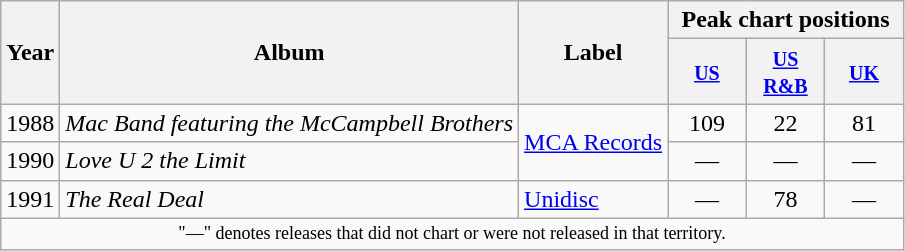<table class="wikitable">
<tr>
<th scope="col" rowspan="2">Year</th>
<th scope="col" rowspan="2">Album</th>
<th scope="col" rowspan="2">Label</th>
<th scope="col" colspan="4">Peak chart positions</th>
</tr>
<tr>
<th style="width:45px;"><small><a href='#'>US</a></small><br></th>
<th style="width:45px;"><small><a href='#'>US R&B</a></small><br></th>
<th style="width:45px;"><small><a href='#'>UK</a></small><br></th>
</tr>
<tr>
<td>1988</td>
<td><em>Mac Band featuring the McCampbell Brothers</em></td>
<td rowspan="2"><a href='#'>MCA Records</a></td>
<td align=center>109</td>
<td align=center>22</td>
<td align=center>81</td>
</tr>
<tr>
<td>1990</td>
<td><em>Love U 2 the Limit</em></td>
<td align=center>—</td>
<td align=center>—</td>
<td align=center>—</td>
</tr>
<tr>
<td>1991</td>
<td><em>The Real Deal</em></td>
<td><a href='#'>Unidisc</a></td>
<td align=center>—</td>
<td align=center>78</td>
<td align=center>—</td>
</tr>
<tr>
<td colspan="6" style="text-align:center; font-size:9pt;">"—" denotes releases that did not chart or were not released in that territory.</td>
</tr>
</table>
